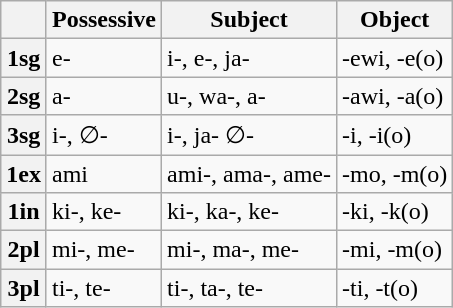<table class="wikitable">
<tr>
<th></th>
<th>Possessive</th>
<th>Subject</th>
<th>Object</th>
</tr>
<tr>
<th>1sg</th>
<td>e-</td>
<td>i-, e-, ja-</td>
<td>-ewi, -e(o)</td>
</tr>
<tr>
<th>2sg</th>
<td>a-</td>
<td>u-, wa-, a-</td>
<td>-awi, -a(o)</td>
</tr>
<tr>
<th>3sg</th>
<td>i-, ∅-</td>
<td>i-, ja- ∅-</td>
<td>-i, -i(o)</td>
</tr>
<tr>
<th>1ex</th>
<td>ami</td>
<td>ami-, ama-, ame-</td>
<td>-mo, -m(o)</td>
</tr>
<tr>
<th>1in</th>
<td>ki-, ke-</td>
<td>ki-, ka-, ke-</td>
<td>-ki, -k(o)</td>
</tr>
<tr>
<th>2pl</th>
<td>mi-, me-</td>
<td>mi-, ma-, me-</td>
<td>-mi, -m(o)</td>
</tr>
<tr>
<th>3pl</th>
<td>ti-, te-</td>
<td>ti-, ta-, te-</td>
<td>-ti, -t(o)</td>
</tr>
</table>
